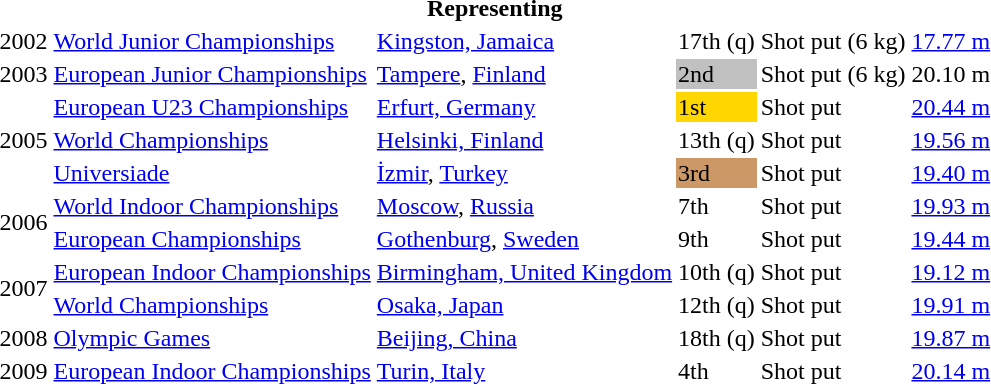<table>
<tr>
<th colspan="6">Representing </th>
</tr>
<tr>
<td>2002</td>
<td><a href='#'>World Junior Championships</a></td>
<td><a href='#'>Kingston, Jamaica</a></td>
<td>17th (q)</td>
<td>Shot put (6 kg)</td>
<td><a href='#'>17.77 m</a></td>
</tr>
<tr>
<td>2003</td>
<td><a href='#'>European Junior Championships</a></td>
<td><a href='#'>Tampere</a>, <a href='#'>Finland</a></td>
<td bgcolor="silver">2nd</td>
<td>Shot put (6 kg)</td>
<td>20.10 m</td>
</tr>
<tr>
<td rowspan=3>2005</td>
<td><a href='#'>European U23 Championships</a></td>
<td><a href='#'>Erfurt, Germany</a></td>
<td bgcolor="gold">1st</td>
<td>Shot put</td>
<td><a href='#'>20.44 m</a></td>
</tr>
<tr>
<td><a href='#'>World Championships</a></td>
<td><a href='#'>Helsinki, Finland</a></td>
<td>13th (q)</td>
<td>Shot put</td>
<td><a href='#'>19.56 m</a></td>
</tr>
<tr>
<td><a href='#'>Universiade</a></td>
<td><a href='#'>İzmir</a>, <a href='#'>Turkey</a></td>
<td bgcolor="cc9966">3rd</td>
<td>Shot put</td>
<td><a href='#'>19.40 m</a></td>
</tr>
<tr>
<td rowspan=2>2006</td>
<td><a href='#'>World Indoor Championships</a></td>
<td><a href='#'>Moscow</a>, <a href='#'>Russia</a></td>
<td>7th</td>
<td>Shot put</td>
<td><a href='#'>19.93 m</a></td>
</tr>
<tr>
<td><a href='#'>European Championships</a></td>
<td><a href='#'>Gothenburg</a>, <a href='#'>Sweden</a></td>
<td>9th</td>
<td>Shot put</td>
<td><a href='#'>19.44 m</a></td>
</tr>
<tr>
<td rowspan=2>2007</td>
<td><a href='#'>European Indoor Championships</a></td>
<td><a href='#'>Birmingham, United Kingdom</a></td>
<td>10th (q)</td>
<td>Shot put</td>
<td><a href='#'>19.12 m</a></td>
</tr>
<tr>
<td><a href='#'>World Championships</a></td>
<td><a href='#'>Osaka, Japan</a></td>
<td>12th (q)</td>
<td>Shot put</td>
<td><a href='#'>19.91 m</a></td>
</tr>
<tr>
<td>2008</td>
<td><a href='#'>Olympic Games</a></td>
<td><a href='#'>Beijing, China</a></td>
<td>18th (q)</td>
<td>Shot put</td>
<td><a href='#'>19.87 m</a></td>
</tr>
<tr>
<td>2009</td>
<td><a href='#'>European Indoor Championships</a></td>
<td><a href='#'>Turin, Italy</a></td>
<td>4th</td>
<td>Shot put</td>
<td><a href='#'>20.14 m</a></td>
</tr>
</table>
